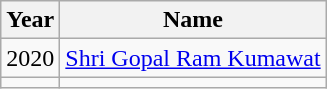<table class="wikitable">
<tr>
<th>Year</th>
<th>Name</th>
</tr>
<tr>
<td>2020</td>
<td><a href='#'>Shri Gopal Ram Kumawat</a></td>
</tr>
<tr>
<td></td>
<td></td>
</tr>
</table>
